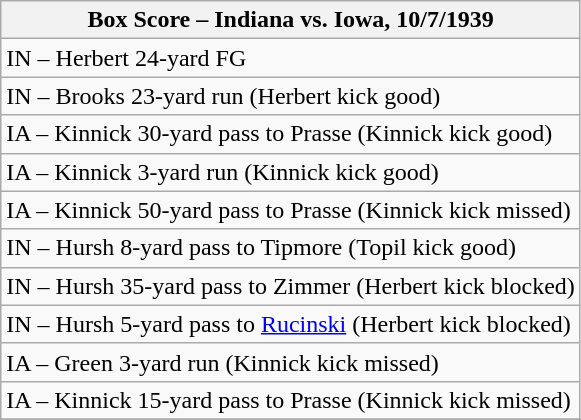<table class="wikitable">
<tr>
<th>Box Score – Indiana vs. Iowa, 10/7/1939</th>
</tr>
<tr>
<td>IN – Herbert 24-yard FG</td>
</tr>
<tr>
<td>IN – Brooks 23-yard run (Herbert kick good)</td>
</tr>
<tr>
<td>IA – Kinnick 30-yard pass to Prasse (Kinnick kick good)</td>
</tr>
<tr>
<td>IA – Kinnick 3-yard run (Kinnick kick good)</td>
</tr>
<tr>
<td>IA – Kinnick 50-yard pass to Prasse (Kinnick kick missed)</td>
</tr>
<tr>
<td>IN – Hursh 8-yard pass to Tipmore (Topil kick good)</td>
</tr>
<tr>
<td>IN – Hursh 35-yard pass to Zimmer (Herbert kick blocked)</td>
</tr>
<tr>
<td>IN – Hursh 5-yard pass to <a href='#'>Rucinski</a> (Herbert kick blocked)</td>
</tr>
<tr>
<td>IA – Green 3-yard run (Kinnick kick missed)</td>
</tr>
<tr>
<td>IA – Kinnick 15-yard pass to Prasse (Kinnick kick missed)</td>
</tr>
<tr>
</tr>
</table>
